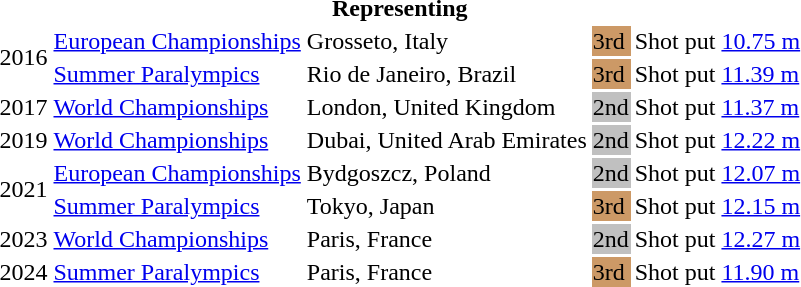<table>
<tr>
<th colspan="6">Representing </th>
</tr>
<tr>
<td rowspan=2>2016</td>
<td><a href='#'>European Championships</a></td>
<td>Grosseto, Italy</td>
<td bgcolor=cc9966>3rd</td>
<td>Shot put</td>
<td><a href='#'>10.75 m</a></td>
</tr>
<tr>
<td><a href='#'>Summer Paralympics</a></td>
<td>Rio de Janeiro, Brazil</td>
<td bgcolor=cc9966>3rd</td>
<td>Shot put</td>
<td><a href='#'>11.39 m</a></td>
</tr>
<tr>
<td>2017</td>
<td><a href='#'>World Championships</a></td>
<td>London, United Kingdom</td>
<td bgcolor=silver>2nd</td>
<td>Shot put</td>
<td><a href='#'>11.37 m</a></td>
</tr>
<tr>
<td>2019</td>
<td><a href='#'>World Championships</a></td>
<td>Dubai, United Arab Emirates</td>
<td bgcolor=silver>2nd</td>
<td>Shot put</td>
<td><a href='#'>12.22 m</a></td>
</tr>
<tr>
<td rowspan=2>2021</td>
<td><a href='#'>European Championships</a></td>
<td>Bydgoszcz, Poland</td>
<td bgcolor="silver">2nd</td>
<td>Shot put</td>
<td><a href='#'>12.07 m</a></td>
</tr>
<tr>
<td><a href='#'>Summer Paralympics</a></td>
<td>Tokyo, Japan</td>
<td bgcolor=cc9966>3rd</td>
<td>Shot put</td>
<td><a href='#'>12.15 m</a></td>
</tr>
<tr>
<td>2023</td>
<td><a href='#'>World Championships</a></td>
<td>Paris, France</td>
<td bgcolor="silver">2nd</td>
<td>Shot put</td>
<td><a href='#'>12.27 m</a></td>
</tr>
<tr>
<td>2024</td>
<td><a href='#'>Summer Paralympics</a></td>
<td>Paris, France</td>
<td bgcolor=cc9966>3rd</td>
<td>Shot put</td>
<td><a href='#'>11.90 m</a></td>
</tr>
</table>
